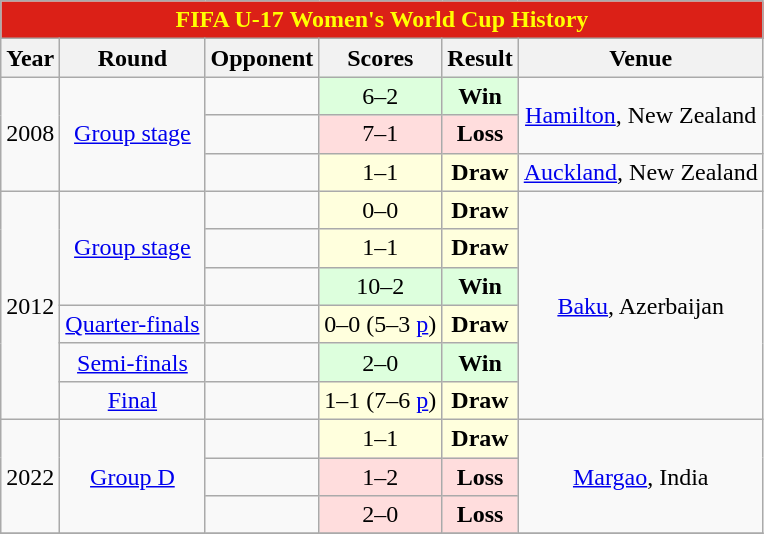<table class="wikitable collapsible collapsed" style="text-align: center;" font-size:90%; width:70%;">
<tr>
<th colspan="6" style="background: #DB2017; color: #FFFF00;">FIFA U-17 Women's World Cup History</th>
</tr>
<tr>
<th>Year</th>
<th>Round</th>
<th>Opponent</th>
<th>Scores</th>
<th>Result</th>
<th>Venue</th>
</tr>
<tr>
<td rowspan=3>2008</td>
<td rowspan=3><a href='#'>Group stage</a></td>
<td></td>
<td style="background:#dfd;">6–2</td>
<td style="background:#dfd;"><strong>Win</strong></td>
<td rowspan=2> <a href='#'>Hamilton</a>, New Zealand</td>
</tr>
<tr>
<td></td>
<td style="background:#fdd;">7–1</td>
<td style="background:#fdd;"><strong>Loss</strong></td>
</tr>
<tr>
<td></td>
<td style="background:#ffd;">1–1</td>
<td style="background:#ffd;"><strong>Draw</strong></td>
<td rowspan=1> <a href='#'>Auckland</a>, New Zealand</td>
</tr>
<tr>
<td rowspan=6>2012</td>
<td rowspan=3><a href='#'>Group stage</a></td>
<td></td>
<td style="background:#ffd;">0–0</td>
<td style="background:#ffd;"><strong>Draw</strong></td>
<td rowspan=6> <a href='#'>Baku</a>, Azerbaijan</td>
</tr>
<tr>
<td></td>
<td style="background:#ffd;">1–1</td>
<td style="background:#ffd;"><strong>Draw</strong></td>
</tr>
<tr>
<td></td>
<td style="background:#dfd;">10–2</td>
<td style="background:#dfd;"><strong>Win</strong></td>
</tr>
<tr>
<td rowspan=1><a href='#'>Quarter-finals</a></td>
<td></td>
<td style="background:#ffd;">0–0  (5–3 <a href='#'>p</a>)</td>
<td style="background:#ffd;"><strong>Draw</strong></td>
</tr>
<tr>
<td rowspan=1><a href='#'>Semi-finals</a></td>
<td></td>
<td style="background:#dfd;">2–0</td>
<td style="background:#dfd;"><strong>Win</strong></td>
</tr>
<tr>
<td rowspan=1><a href='#'>Final</a></td>
<td></td>
<td style="background:#ffd;">1–1 (7–6 <a href='#'>p</a>)</td>
<td style="background:#ffd;"><strong>Draw</strong></td>
</tr>
<tr>
<td rowspan=3>2022</td>
<td rowspan=3><a href='#'>Group D</a></td>
<td></td>
<td style="background:#ffd;">1–1</td>
<td style="background:#ffd;"><strong>Draw</strong></td>
<td rowspan=3> <a href='#'>Margao</a>, India</td>
</tr>
<tr>
<td></td>
<td style="background:#fdd;">1–2</td>
<td style="background:#fdd;"><strong>Loss</strong></td>
</tr>
<tr>
<td></td>
<td style="background:#fdd;">2–0</td>
<td style="background:#fdd;"><strong>Loss</strong></td>
</tr>
<tr>
</tr>
</table>
